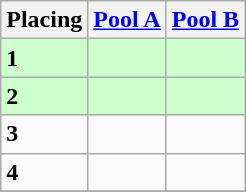<table class=wikitable style="border:1px solid #AAAAAA;">
<tr>
<th>Placing</th>
<th><a href='#'>Pool A</a></th>
<th><a href='#'>Pool B</a></th>
</tr>
<tr style="background: #ccffcc;">
<td><strong>1</strong></td>
<td></td>
<td></td>
</tr>
<tr style="background: #ccffcc;">
<td><strong>2</strong></td>
<td></td>
<td></td>
</tr>
<tr>
<td><strong>3</strong></td>
<td></td>
<td></td>
</tr>
<tr>
<td><strong>4</strong></td>
<td></td>
<td></td>
</tr>
<tr>
</tr>
</table>
